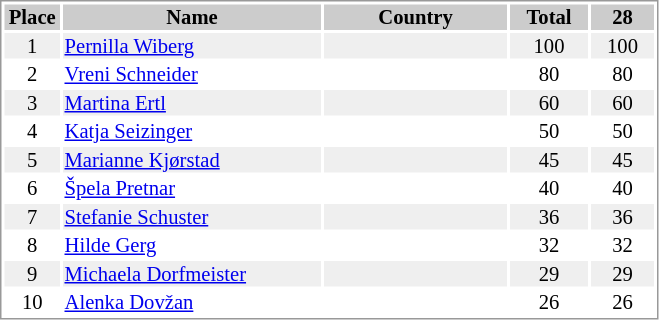<table border="0" style="border: 1px solid #999; background-color:#FFFFFF; text-align:center; font-size:86%; line-height:15px;">
<tr align="center" bgcolor="#CCCCCC">
<th width=35>Place</th>
<th width=170>Name</th>
<th width=120>Country</th>
<th width=50>Total</th>
<th width=40>28</th>
</tr>
<tr bgcolor="#EFEFEF">
<td>1</td>
<td align="left"><a href='#'>Pernilla Wiberg</a></td>
<td align="left"></td>
<td>100</td>
<td>100</td>
</tr>
<tr>
<td>2</td>
<td align="left"><a href='#'>Vreni Schneider</a></td>
<td align="left"></td>
<td>80</td>
<td>80</td>
</tr>
<tr bgcolor="#EFEFEF">
<td>3</td>
<td align="left"><a href='#'>Martina Ertl</a></td>
<td align="left"></td>
<td>60</td>
<td>60</td>
</tr>
<tr>
<td>4</td>
<td align="left"><a href='#'>Katja Seizinger</a></td>
<td align="left"></td>
<td>50</td>
<td>50</td>
</tr>
<tr bgcolor="#EFEFEF">
<td>5</td>
<td align="left"><a href='#'>Marianne Kjørstad</a></td>
<td align="left"></td>
<td>45</td>
<td>45</td>
</tr>
<tr>
<td>6</td>
<td align="left"><a href='#'>Špela Pretnar</a></td>
<td align="left"></td>
<td>40</td>
<td>40</td>
</tr>
<tr bgcolor="#EFEFEF">
<td>7</td>
<td align="left"><a href='#'>Stefanie Schuster</a></td>
<td align="left"></td>
<td>36</td>
<td>36</td>
</tr>
<tr>
<td>8</td>
<td align="left"><a href='#'>Hilde Gerg</a></td>
<td align="left"></td>
<td>32</td>
<td>32</td>
</tr>
<tr bgcolor="#EFEFEF">
<td>9</td>
<td align="left"><a href='#'>Michaela Dorfmeister</a></td>
<td align="left"></td>
<td>29</td>
<td>29</td>
</tr>
<tr>
<td>10</td>
<td align="left"><a href='#'>Alenka Dovžan</a></td>
<td align="left"></td>
<td>26</td>
<td>26</td>
</tr>
</table>
